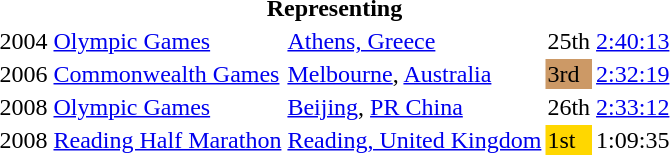<table>
<tr>
<th colspan="5">Representing </th>
</tr>
<tr>
<td>2004</td>
<td><a href='#'>Olympic Games</a></td>
<td><a href='#'>Athens, Greece</a></td>
<td>25th</td>
<td><a href='#'>2:40:13</a></td>
</tr>
<tr>
<td>2006</td>
<td><a href='#'>Commonwealth Games</a></td>
<td><a href='#'>Melbourne</a>, <a href='#'>Australia</a></td>
<td bgcolor="cc9966">3rd</td>
<td><a href='#'>2:32:19</a></td>
</tr>
<tr>
<td>2008</td>
<td><a href='#'>Olympic Games</a></td>
<td><a href='#'>Beijing</a>, <a href='#'>PR China</a></td>
<td>26th</td>
<td><a href='#'>2:33:12</a></td>
</tr>
<tr>
<td>2008</td>
<td><a href='#'>Reading Half Marathon</a></td>
<td><a href='#'>Reading, United Kingdom</a></td>
<td bgcolor="gold">1st</td>
<td>1:09:35</td>
</tr>
</table>
